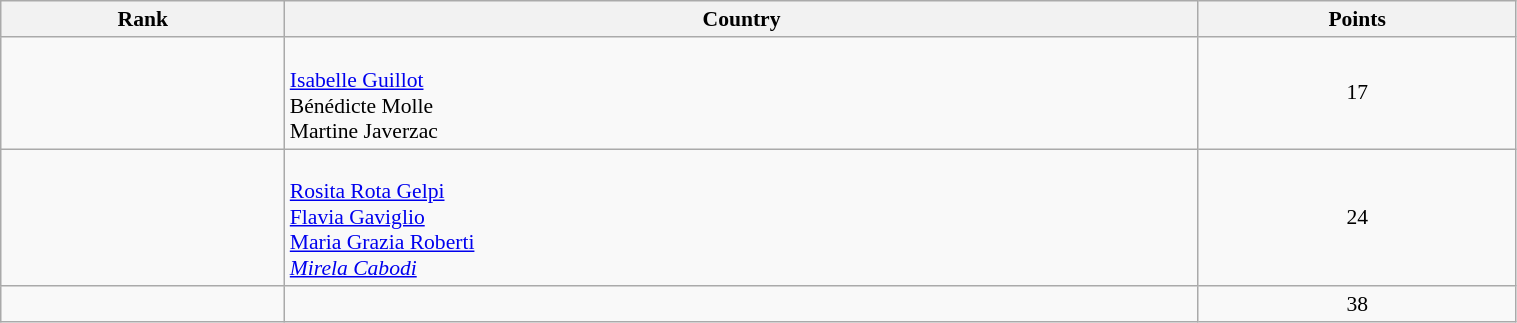<table class="wikitable" width=80% style="font-size:90%; text-align:left;">
<tr>
<th>Rank</th>
<th>Country</th>
<th>Points</th>
</tr>
<tr align="center">
<td></td>
<td align="left"><br><a href='#'>Isabelle Guillot</a><br>Bénédicte Molle<br> Martine Javerzac</td>
<td>17</td>
</tr>
<tr align="center">
<td></td>
<td align="left"><br><a href='#'>Rosita Rota Gelpi</a><br><a href='#'>Flavia Gaviglio</a><br><a href='#'>Maria Grazia Roberti</a><br><em><a href='#'>Mirela Cabodi</a></em></td>
<td>24</td>
</tr>
<tr align="center">
<td></td>
<td align="left"></td>
<td>38</td>
</tr>
</table>
